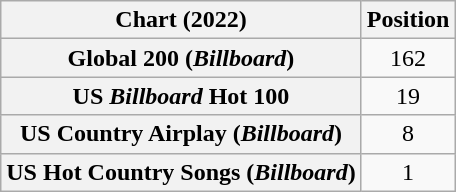<table class="wikitable sortable plainrowheaders" style="text-align:center">
<tr>
<th scope="col">Chart (2022)</th>
<th scope="col">Position</th>
</tr>
<tr>
<th scope="row">Global 200 (<em>Billboard</em>)</th>
<td>162</td>
</tr>
<tr>
<th scope="row">US <em>Billboard</em> Hot 100</th>
<td>19</td>
</tr>
<tr>
<th scope="row">US Country Airplay (<em>Billboard</em>)</th>
<td>8</td>
</tr>
<tr>
<th scope="row">US Hot Country Songs (<em>Billboard</em>)</th>
<td>1</td>
</tr>
</table>
